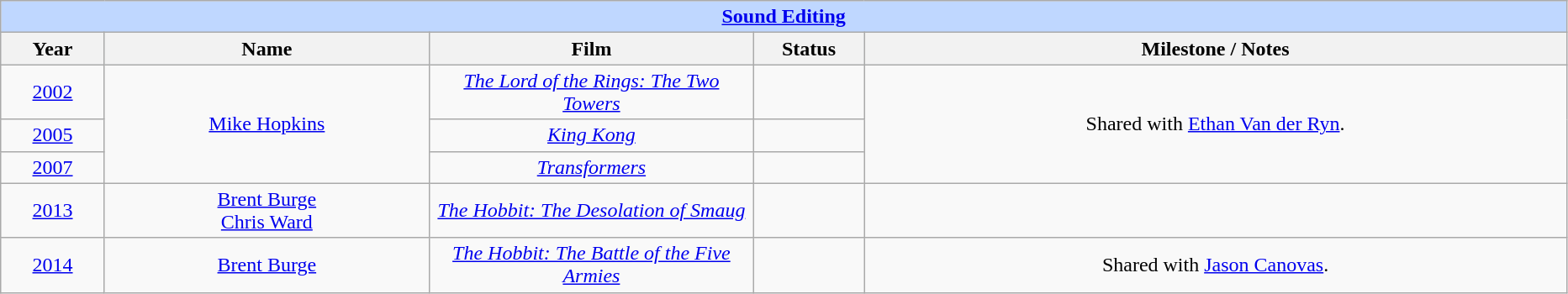<table class="wikitable" style="text-align: center">
<tr ---- bgcolor="#bfd7ff">
<td colspan=5 align=center><strong><a href='#'>Sound Editing</a></strong></td>
</tr>
<tr ---- bgcolor="#ebf5ff">
<th width="075">Year</th>
<th width="250">Name</th>
<th width="250">Film</th>
<th width="080">Status</th>
<th width="550">Milestone / Notes</th>
</tr>
<tr>
<td><a href='#'>2002</a></td>
<td rowspan=3><a href='#'>Mike Hopkins</a></td>
<td><em><a href='#'>The Lord of the Rings: The Two Towers</a></em></td>
<td></td>
<td rowspan=3>Shared with <a href='#'>Ethan Van der Ryn</a>.</td>
</tr>
<tr>
<td><a href='#'>2005</a></td>
<td><em><a href='#'>King Kong</a></em></td>
<td></td>
</tr>
<tr>
<td><a href='#'>2007</a></td>
<td><em><a href='#'>Transformers</a></em></td>
<td></td>
</tr>
<tr>
<td><a href='#'>2013</a></td>
<td><a href='#'>Brent Burge</a><br><a href='#'>Chris Ward</a></td>
<td><em><a href='#'>The Hobbit: The Desolation of Smaug</a></em></td>
<td></td>
<td></td>
</tr>
<tr>
<td><a href='#'>2014</a></td>
<td><a href='#'>Brent Burge</a></td>
<td><em><a href='#'>The Hobbit: The Battle of the Five Armies</a></em></td>
<td></td>
<td>Shared with <a href='#'>Jason Canovas</a>.</td>
</tr>
</table>
